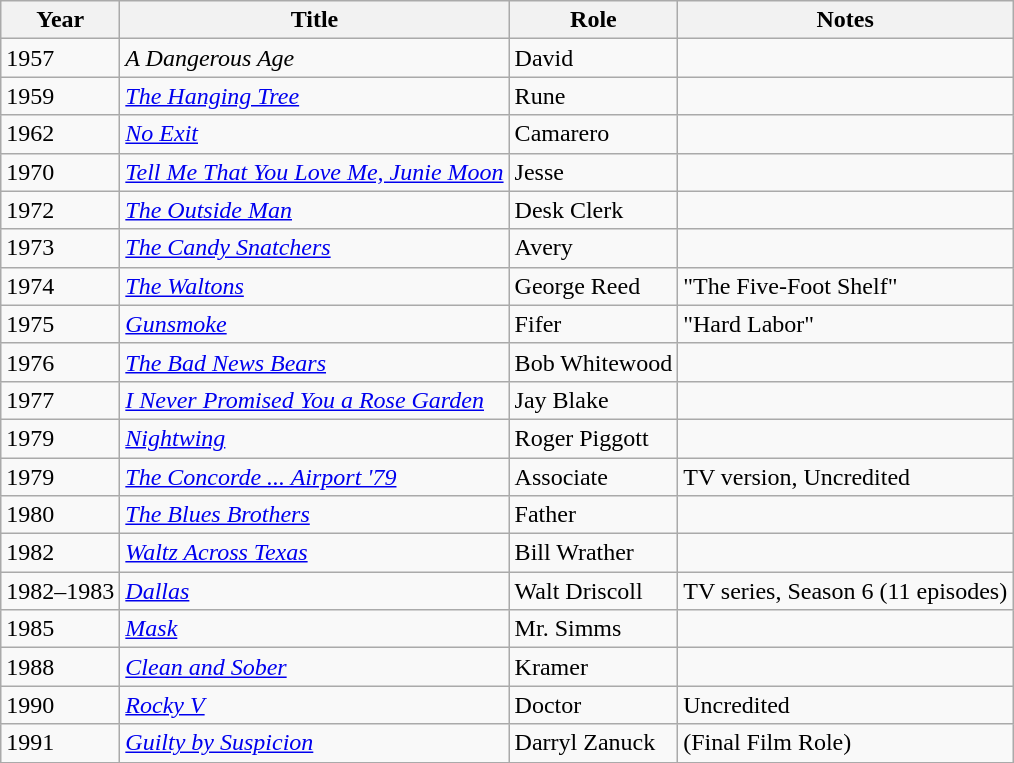<table class="wikitable">
<tr>
<th>Year</th>
<th>Title</th>
<th>Role</th>
<th>Notes</th>
</tr>
<tr>
<td>1957</td>
<td><em>A Dangerous Age</em></td>
<td>David</td>
<td></td>
</tr>
<tr>
<td>1959</td>
<td><em><a href='#'>The Hanging Tree</a></em></td>
<td>Rune</td>
<td></td>
</tr>
<tr>
<td>1962</td>
<td><em><a href='#'>No Exit</a></em></td>
<td>Camarero</td>
<td></td>
</tr>
<tr>
<td>1970</td>
<td><em><a href='#'>Tell Me That You Love Me, Junie Moon</a></em></td>
<td>Jesse</td>
<td></td>
</tr>
<tr>
<td>1972</td>
<td><em><a href='#'>The Outside Man</a></em></td>
<td>Desk Clerk</td>
<td></td>
</tr>
<tr>
<td>1973</td>
<td><em><a href='#'>The Candy Snatchers</a></em></td>
<td>Avery</td>
<td></td>
</tr>
<tr>
<td>1974</td>
<td><em><a href='#'>The Waltons</a></em></td>
<td>George Reed</td>
<td>"The Five-Foot Shelf"</td>
</tr>
<tr>
<td>1975</td>
<td><em><a href='#'>Gunsmoke</a></em></td>
<td>Fifer</td>
<td>"Hard Labor"</td>
</tr>
<tr>
<td>1976</td>
<td><em><a href='#'>The Bad News Bears</a></em></td>
<td>Bob Whitewood</td>
<td></td>
</tr>
<tr>
<td>1977</td>
<td><em><a href='#'>I Never Promised You a Rose Garden</a></em></td>
<td>Jay Blake</td>
<td></td>
</tr>
<tr>
<td>1979</td>
<td><em><a href='#'>Nightwing</a></em></td>
<td>Roger Piggott</td>
<td></td>
</tr>
<tr>
<td>1979</td>
<td><em><a href='#'>The Concorde ... Airport '79</a></em></td>
<td>Associate</td>
<td>TV version, Uncredited</td>
</tr>
<tr>
<td>1980</td>
<td><em><a href='#'>The Blues Brothers</a></em></td>
<td>Father</td>
<td></td>
</tr>
<tr>
<td>1982</td>
<td><em><a href='#'>Waltz Across Texas</a></em></td>
<td>Bill Wrather</td>
<td></td>
</tr>
<tr>
<td>1982–1983</td>
<td><em><a href='#'>Dallas</a></em></td>
<td>Walt Driscoll</td>
<td>TV series, Season 6 (11 episodes)</td>
</tr>
<tr>
<td>1985</td>
<td><em><a href='#'>Mask</a></em></td>
<td>Mr. Simms</td>
<td></td>
</tr>
<tr>
<td>1988</td>
<td><em><a href='#'>Clean and Sober</a></em></td>
<td>Kramer</td>
<td></td>
</tr>
<tr>
<td>1990</td>
<td><em><a href='#'>Rocky V</a></em></td>
<td>Doctor</td>
<td>Uncredited</td>
</tr>
<tr>
<td>1991</td>
<td><em><a href='#'>Guilty by Suspicion</a></em></td>
<td>Darryl Zanuck</td>
<td>(Final Film Role)</td>
</tr>
</table>
